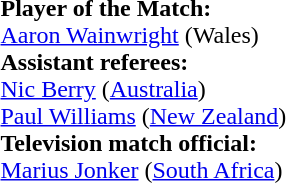<table style="width:100%">
<tr>
<td><br><strong>Player of the Match:</strong>
<br><a href='#'>Aaron Wainwright</a> (Wales)<br><strong>Assistant referees:</strong>
<br><a href='#'>Nic Berry</a> (<a href='#'>Australia</a>)
<br><a href='#'>Paul Williams</a> (<a href='#'>New Zealand</a>)
<br><strong>Television match official:</strong>
<br><a href='#'>Marius Jonker</a> (<a href='#'>South Africa</a>)</td>
</tr>
</table>
